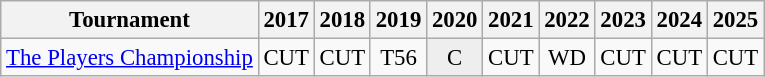<table class="wikitable" style="font-size:95%;text-align:center;">
<tr>
<th>Tournament</th>
<th>2017</th>
<th>2018</th>
<th>2019</th>
<th>2020</th>
<th>2021</th>
<th>2022</th>
<th>2023</th>
<th>2024</th>
<th>2025</th>
</tr>
<tr>
<td align=left><a href='#'>The Players Championship</a></td>
<td>CUT</td>
<td>CUT</td>
<td>T56</td>
<td style="background:#eeeeee;">C</td>
<td>CUT</td>
<td>WD</td>
<td>CUT</td>
<td>CUT</td>
<td>CUT</td>
</tr>
</table>
